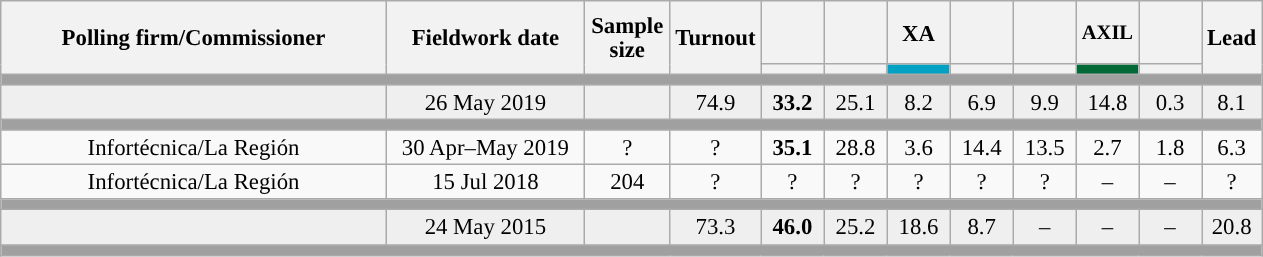<table class="wikitable collapsible collapsed" style="text-align:center; font-size:95%; line-height:16px;">
<tr style="height:42px;">
<th style="width:250px;" rowspan="2">Polling firm/Commissioner</th>
<th style="width:125px;" rowspan="2">Fieldwork date</th>
<th style="width:50px;" rowspan="2">Sample size</th>
<th style="width:45px;" rowspan="2">Turnout</th>
<th style="width:35px;"></th>
<th style="width:35px;"></th>
<th style="width:35px;">XA</th>
<th style="width:35px;"></th>
<th style="width:35px;"></th>
<th style="width:35px; font-size:90%;">AXIL</th>
<th style="width:35px;"></th>
<th style="width:30px;" rowspan="2">Lead</th>
</tr>
<tr>
<th style="color:inherit;background:"></th>
<th style="color:inherit;background:"></th>
<th style="color:inherit;background:#00A1C2;"></th>
<th style="color:inherit;background:"></th>
<th style="color:inherit;background:"></th>
<th style="color:inherit;background:#006936;"></th>
<th style="color:inherit;background:"></th>
</tr>
<tr>
<td colspan="12" style="background:#A0A0A0"></td>
</tr>
<tr style="background:#EFEFEF;">
<td><strong></strong></td>
<td>26 May 2019</td>
<td></td>
<td>74.9</td>
<td><strong>33.2</strong><br></td>
<td>25.1<br></td>
<td>8.2<br></td>
<td>6.9<br></td>
<td>9.9<br></td>
<td>14.8<br></td>
<td>0.3<br></td>
<td style="background:">8.1</td>
</tr>
<tr>
<td colspan="12" style="background:#A0A0A0"></td>
</tr>
<tr>
<td>Infortécnica/La Región</td>
<td>30 Apr–May 2019</td>
<td>?</td>
<td>?</td>
<td><strong>35.1</strong><br></td>
<td>28.8<br></td>
<td>3.6<br></td>
<td>14.4<br></td>
<td>13.5<br></td>
<td>2.7<br></td>
<td>1.8<br></td>
<td style="background:">6.3</td>
</tr>
<tr>
<td>Infortécnica/La Región</td>
<td>15 Jul 2018</td>
<td>204</td>
<td>?</td>
<td>?<br></td>
<td>?<br></td>
<td>?<br></td>
<td>?<br></td>
<td>?<br></td>
<td>–</td>
<td>–</td>
<td style="background:">?</td>
</tr>
<tr>
<td colspan="12" style="background:#A0A0A0"></td>
</tr>
<tr style="background:#EFEFEF;">
<td><strong></strong></td>
<td>24 May 2015</td>
<td></td>
<td>73.3</td>
<td><strong>46.0</strong><br></td>
<td>25.2<br></td>
<td>18.6<br></td>
<td>8.7<br></td>
<td>–</td>
<td>–</td>
<td>–</td>
<td style="background:">20.8</td>
</tr>
<tr>
<td colspan="12" style="background:#A0A0A0"></td>
</tr>
</table>
